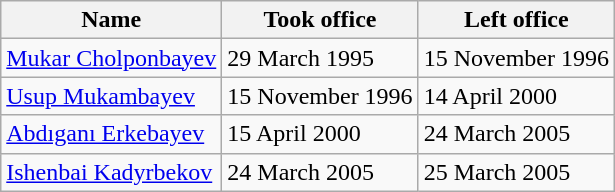<table class="wikitable">
<tr>
<th>Name</th>
<th>Took office</th>
<th>Left office</th>
</tr>
<tr>
<td><a href='#'>Mukar Cholponbayev</a></td>
<td>29 March 1995</td>
<td>15 November 1996</td>
</tr>
<tr>
<td><a href='#'>Usup Mukambayev</a></td>
<td>15 November 1996</td>
<td>14 April 2000</td>
</tr>
<tr>
<td><a href='#'>Abdıganı Erkebayev</a></td>
<td>15 April 2000</td>
<td>24 March 2005</td>
</tr>
<tr>
<td><a href='#'>Ishenbai Kadyrbekov</a></td>
<td>24 March 2005</td>
<td>25 March 2005</td>
</tr>
</table>
